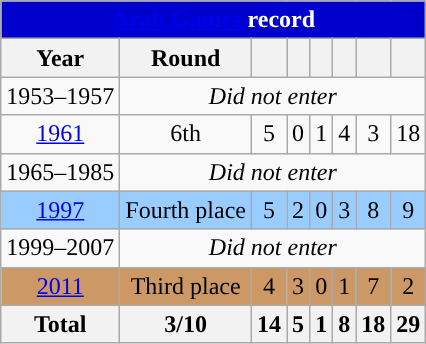<table class="wikitable" style="text-align: center;font-size:100%">
<tr>
<th colspan=8 style="background: #0000CD; color: #FFFFFF;"><a href='#'>Arab Games</a> record</th>
</tr>
<tr>
<th>Year</th>
<th>Round</th>
<th></th>
<th></th>
<th></th>
<th></th>
<th></th>
<th></th>
</tr>
<tr>
<td>1953–1957</td>
<td colspan=7><em>Did not enter</em></td>
</tr>
<tr>
<td> <a href='#'>1961</a></td>
<td>6th</td>
<td>5</td>
<td>0</td>
<td>1</td>
<td>4</td>
<td>3</td>
<td>18</td>
</tr>
<tr>
<td>1965–1985</td>
<td colspan=7><em>Did not enter</em></td>
</tr>
<tr style="background:#9acdff;">
<td> <a href='#'>1997</a></td>
<td>Fourth place</td>
<td>5</td>
<td>2</td>
<td>0</td>
<td>3</td>
<td>8</td>
<td>9</td>
</tr>
<tr>
<td>1999–2007</td>
<td colspan=7><em>Did not enter</em></td>
</tr>
<tr bgcolor="#cc9966">
<td> <a href='#'>2011</a></td>
<td>Third place</td>
<td>4</td>
<td>3</td>
<td>0</td>
<td>1</td>
<td>7</td>
<td>2</td>
</tr>
<tr>
<th>Total</th>
<th>3/10</th>
<th>14</th>
<th>5</th>
<th>1</th>
<th>8</th>
<th>18</th>
<th>29</th>
</tr>
</table>
